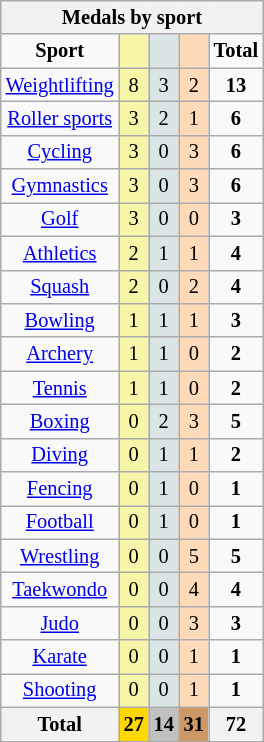<table class="wikitable" style="font-size:85%; text-align:center">
<tr style="background:#efefef;">
<th colspan=5>Medals by sport</th>
</tr>
<tr>
<td><strong>Sport</strong></td>
<td style="background:#f7f6a8;"></td>
<td style="background:#dce5e5;"></td>
<td style="background:#ffdab9;"></td>
<td><strong>Total</strong></td>
</tr>
<tr>
<td><a href='#'>Weightlifting</a></td>
<td style="background:#F7F6A8;">8</td>
<td style="background:#DCE5E5;">3</td>
<td style="background:#FFDAB9;">2</td>
<td><strong>13</strong></td>
</tr>
<tr>
<td><a href='#'>Roller sports</a></td>
<td style="background:#F7F6A8;">3</td>
<td style="background:#DCE5E5;">2</td>
<td style="background:#FFDAB9;">1</td>
<td><strong>6</strong></td>
</tr>
<tr>
<td><a href='#'>Cycling</a></td>
<td style="background:#F7F6A8;">3</td>
<td style="background:#DCE5E5;">0</td>
<td style="background:#FFDAB9;">3</td>
<td><strong>6</strong></td>
</tr>
<tr>
<td><a href='#'>Gymnastics</a></td>
<td style="background:#F7F6A8;">3</td>
<td style="background:#DCE5E5;">0</td>
<td style="background:#FFDAB9;">3</td>
<td><strong>6</strong></td>
</tr>
<tr>
<td><a href='#'>Golf</a></td>
<td style="background:#F7F6A8;">3</td>
<td style="background:#DCE5E5;">0</td>
<td style="background:#FFDAB9;">0</td>
<td><strong>3</strong></td>
</tr>
<tr>
<td><a href='#'>Athletics</a></td>
<td style="background:#F7F6A8;">2</td>
<td style="background:#DCE5E5;">1</td>
<td style="background:#FFDAB9;">1</td>
<td><strong>4</strong></td>
</tr>
<tr>
<td><a href='#'>Squash</a></td>
<td style="background:#F7F6A8;">2</td>
<td style="background:#DCE5E5;">0</td>
<td style="background:#FFDAB9;">2</td>
<td><strong>4</strong></td>
</tr>
<tr>
<td><a href='#'>Bowling</a></td>
<td style="background:#F7F6A8;">1</td>
<td style="background:#DCE5E5;">1</td>
<td style="background:#FFDAB9;">1</td>
<td><strong>3</strong></td>
</tr>
<tr>
<td><a href='#'>Archery</a></td>
<td style="background:#F7F6A8;">1</td>
<td style="background:#DCE5E5;">1</td>
<td style="background:#FFDAB9;">0</td>
<td><strong>2</strong></td>
</tr>
<tr>
<td><a href='#'>Tennis</a></td>
<td style="background:#F7F6A8;">1</td>
<td style="background:#DCE5E5;">1</td>
<td style="background:#FFDAB9;">0</td>
<td><strong>2</strong></td>
</tr>
<tr>
<td><a href='#'>Boxing</a></td>
<td style="background:#F7F6A8;">0</td>
<td style="background:#DCE5E5;">2</td>
<td style="background:#FFDAB9;">3</td>
<td><strong>5</strong></td>
</tr>
<tr>
<td><a href='#'>Diving</a></td>
<td style="background:#F7F6A8;">0</td>
<td style="background:#DCE5E5;">1</td>
<td style="background:#FFDAB9;">1</td>
<td><strong>2</strong></td>
</tr>
<tr>
<td><a href='#'>Fencing</a></td>
<td style="background:#F7F6A8;">0</td>
<td style="background:#DCE5E5;">1</td>
<td style="background:#FFDAB9;">0</td>
<td><strong>1</strong></td>
</tr>
<tr>
<td><a href='#'>Football</a></td>
<td style="background:#F7F6A8;">0</td>
<td style="background:#DCE5E5;">1</td>
<td style="background:#FFDAB9;">0</td>
<td><strong>1</strong></td>
</tr>
<tr>
<td><a href='#'>Wrestling</a></td>
<td style="background:#F7F6A8;">0</td>
<td style="background:#DCE5E5;">0</td>
<td style="background:#FFDAB9;">5</td>
<td><strong>5</strong></td>
</tr>
<tr>
<td><a href='#'>Taekwondo</a></td>
<td style="background:#F7F6A8;">0</td>
<td style="background:#DCE5E5;">0</td>
<td style="background:#FFDAB9;">4</td>
<td><strong>4</strong></td>
</tr>
<tr>
<td><a href='#'>Judo</a></td>
<td style="background:#F7F6A8;">0</td>
<td style="background:#DCE5E5;">0</td>
<td style="background:#FFDAB9;">3</td>
<td><strong>3</strong></td>
</tr>
<tr>
<td><a href='#'>Karate</a></td>
<td style="background:#F7F6A8;">0</td>
<td style="background:#DCE5E5;">0</td>
<td style="background:#FFDAB9;">1</td>
<td><strong>1</strong></td>
</tr>
<tr>
<td><a href='#'>Shooting</a></td>
<td style="background:#F7F6A8;">0</td>
<td style="background:#DCE5E5;">0</td>
<td style="background:#FFDAB9;">1</td>
<td><strong>1</strong></td>
</tr>
<tr>
<th>Total</th>
<th style="background:gold;">27</th>
<th style="background:silver;">14</th>
<th style="background:#c96;">31</th>
<th>72</th>
</tr>
</table>
